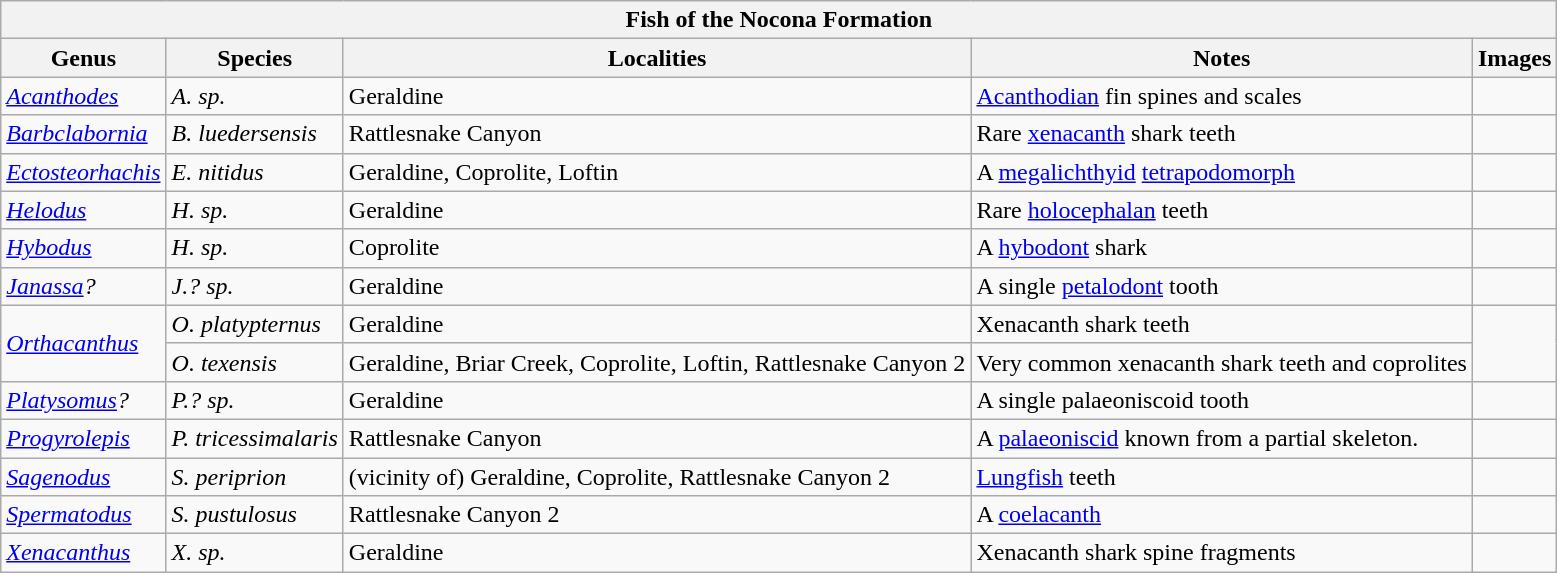<table class="wikitable" align="center">
<tr>
<th colspan="5" align="center"><strong>Fish of the Nocona Formation</strong></th>
</tr>
<tr>
<th>Genus</th>
<th>Species</th>
<th>Localities</th>
<th>Notes</th>
<th>Images</th>
</tr>
<tr>
<td><em><a href='#'>Acanthodes</a></em></td>
<td><em>A. sp.</em></td>
<td>Geraldine</td>
<td><a href='#'>Acanthodian</a> fin spines and scales</td>
<td></td>
</tr>
<tr>
<td><em><a href='#'>Barbclabornia</a></em></td>
<td><em>B. luedersensis</em></td>
<td>Rattlesnake Canyon</td>
<td>Rare <a href='#'>xenacanth</a> shark teeth</td>
<td></td>
</tr>
<tr>
<td><em><a href='#'>Ectosteorhachis</a></em></td>
<td><em>E. nitidus</em></td>
<td>Geraldine, Coprolite, Loftin</td>
<td>A <a href='#'>megalichthyid</a> <a href='#'>tetrapodomorph</a></td>
<td></td>
</tr>
<tr>
<td><em><a href='#'>Helodus</a></em></td>
<td><em>H. sp.</em></td>
<td>Geraldine</td>
<td>Rare <a href='#'>holocephalan</a> teeth</td>
<td></td>
</tr>
<tr>
<td><em><a href='#'>Hybodus</a></em></td>
<td><em>H. sp.</em></td>
<td>Coprolite</td>
<td>A <a href='#'>hybodont</a> shark</td>
<td></td>
</tr>
<tr>
<td><em><a href='#'>Janassa</a>?</em></td>
<td><em>J.? sp.</em></td>
<td>Geraldine</td>
<td>A single <a href='#'>petalodont</a> tooth</td>
<td></td>
</tr>
<tr>
<td rowspan="2"><em><a href='#'>Orthacanthus</a></em></td>
<td><em>O. platypternus</em></td>
<td>Geraldine</td>
<td>Xenacanth shark teeth</td>
<td rowspan="2"></td>
</tr>
<tr>
<td><em>O. texensis</em></td>
<td>Geraldine, Briar Creek, Coprolite, Loftin, Rattlesnake Canyon 2</td>
<td>Very common xenacanth shark teeth and coprolites</td>
</tr>
<tr>
<td><em><a href='#'>Platysomus</a>?</em></td>
<td><em>P.? sp.</em></td>
<td>Geraldine</td>
<td>A single palaeoniscoid tooth</td>
<td></td>
</tr>
<tr>
<td><em><a href='#'>Progyrolepis</a></em></td>
<td><em>P. tricessimalaris</em></td>
<td>Rattlesnake Canyon<em></em></td>
<td>A <a href='#'>palaeoniscid</a> known from a partial skeleton.</td>
<td></td>
</tr>
<tr>
<td><em><a href='#'>Sagenodus</a></em></td>
<td><em>S. periprion</em></td>
<td>(vicinity of) Geraldine, Coprolite, Rattlesnake Canyon 2</td>
<td><a href='#'>Lungfish</a> teeth</td>
<td></td>
</tr>
<tr>
<td><em><a href='#'>Spermatodus</a></em></td>
<td><em>S. pustulosus</em></td>
<td>Rattlesnake Canyon 2</td>
<td>A <a href='#'>coelacanth</a></td>
<td></td>
</tr>
<tr>
<td><em><a href='#'>Xenacanthus</a></em></td>
<td><em>X. sp.</em></td>
<td>Geraldine</td>
<td>Xenacanth shark spine fragments</td>
<td></td>
</tr>
</table>
